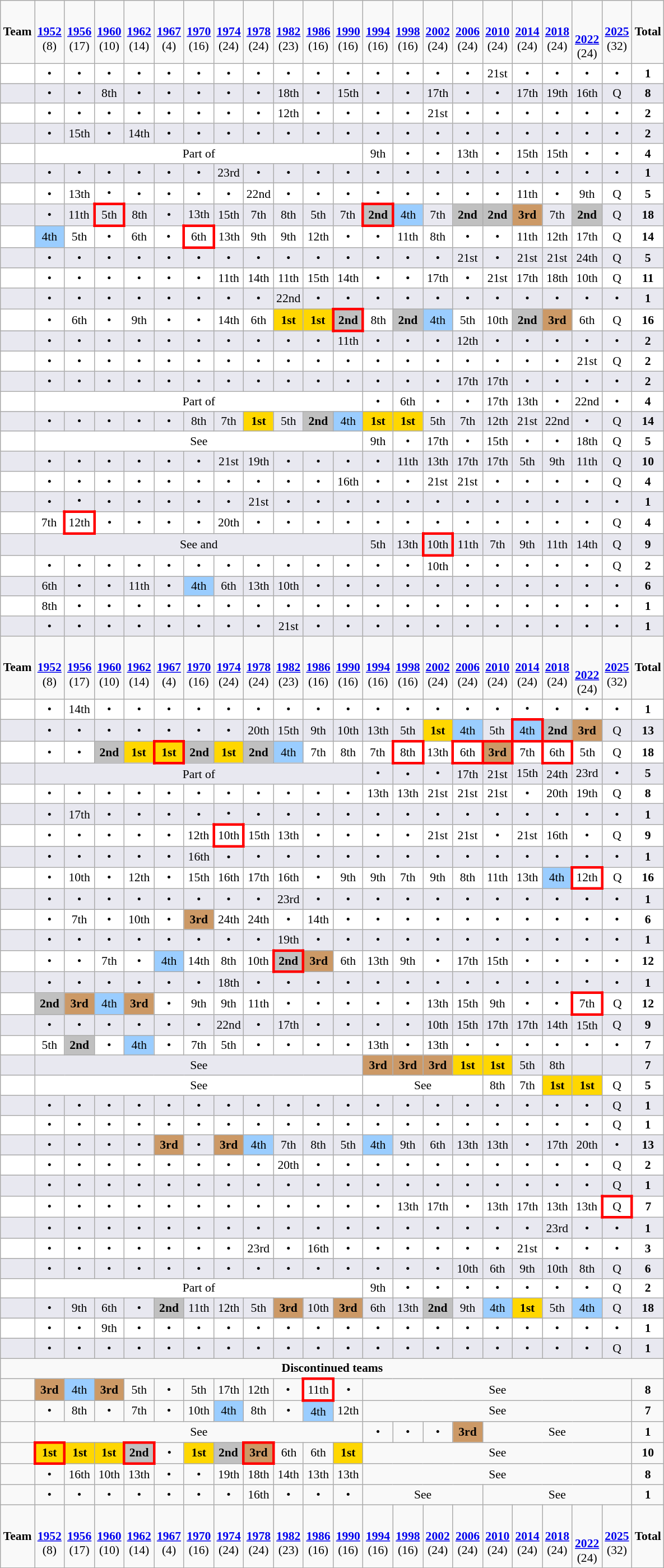<table class="wikitable shortable" style="text-align:center; font-size:90%; white-space:nowrap">
<tr>
<td><strong>Team</strong></td>
<td><br><strong><a href='#'>1952</a></strong><br>(8)</td>
<td><br><strong><a href='#'>1956</a></strong><br>(17)</td>
<td><br><strong><a href='#'>1960</a></strong><br>(10)</td>
<td><br><strong><a href='#'>1962</a></strong><br>(14)</td>
<td><br><strong><a href='#'>1967</a></strong><br>(4)</td>
<td><br><strong><a href='#'>1970</a></strong><br>(16)</td>
<td><br><strong><a href='#'>1974</a></strong><br>(24)</td>
<td><br><strong><a href='#'>1978</a></strong><br>(24)</td>
<td><br><strong><a href='#'>1982</a></strong><br>(23)</td>
<td><br><strong><a href='#'>1986</a></strong><br>(16)</td>
<td><br><strong><a href='#'>1990</a></strong><br>(16)</td>
<td><br><strong><a href='#'>1994</a></strong><br>(16)</td>
<td><br><strong><a href='#'>1998</a></strong><br>(16)</td>
<td><br><strong><a href='#'>2002</a></strong><br>(24)</td>
<td><br><strong><a href='#'>2006</a></strong><br>(24)</td>
<td><br><strong><a href='#'>2010</a></strong><br>(24)</td>
<td><br><strong><a href='#'>2014</a></strong><br>(24)</td>
<td><br><strong><a href='#'>2018</a></strong><br>(24)</td>
<td><br><br><strong><a href='#'>2022</a></strong><br>(24)</td>
<td><br><strong><a href='#'>2025</a></strong><br>(32)</td>
<td><strong>Total</strong></td>
</tr>
<tr bgcolor=#FFFFFF>
<td align=left></td>
<td>•</td>
<td>•</td>
<td>•</td>
<td>•</td>
<td>•</td>
<td>•</td>
<td>•</td>
<td>•</td>
<td>•</td>
<td>•</td>
<td>•</td>
<td>•</td>
<td>•</td>
<td>•</td>
<td>•</td>
<td>21st</td>
<td>•</td>
<td>•</td>
<td>•</td>
<td>•</td>
<td><strong>1</strong></td>
</tr>
<tr bgcolor=#E8E8F0>
<td align=left></td>
<td>•</td>
<td>•</td>
<td>8th</td>
<td>•</td>
<td>•</td>
<td>•</td>
<td>•</td>
<td>•</td>
<td>18th</td>
<td>•</td>
<td>15th</td>
<td>•</td>
<td>•</td>
<td>17th</td>
<td>•</td>
<td>•</td>
<td>17th</td>
<td>19th</td>
<td>16th</td>
<td>Q</td>
<td><strong>8</strong></td>
</tr>
<tr bgcolor=#FFFFFF>
<td align=left></td>
<td>•</td>
<td>•</td>
<td>•</td>
<td>•</td>
<td>•</td>
<td>•</td>
<td>•</td>
<td>•</td>
<td>12th</td>
<td>•</td>
<td>•</td>
<td>•</td>
<td>•</td>
<td>21st</td>
<td>•</td>
<td>•</td>
<td>•</td>
<td>•</td>
<td>•</td>
<td>•</td>
<td><strong>2</strong></td>
</tr>
<tr bgcolor=#E8E8F0>
<td align=left></td>
<td>•</td>
<td>15th</td>
<td>•</td>
<td>14th</td>
<td>•</td>
<td>•</td>
<td>•</td>
<td>•</td>
<td>•</td>
<td>•</td>
<td>•</td>
<td>•</td>
<td>•</td>
<td>•</td>
<td>•</td>
<td>•</td>
<td>•</td>
<td>•</td>
<td>•</td>
<td>•</td>
<td><strong>2</strong></td>
</tr>
<tr bgcolor=#FFFFFF>
<td align=left></td>
<td colspan=11>Part of </td>
<td>9th</td>
<td>•</td>
<td>•</td>
<td>13th</td>
<td>•</td>
<td>15th</td>
<td>15th</td>
<td>•</td>
<td>•</td>
<td><strong>4</strong></td>
</tr>
<tr bgcolor=#E8E8F0>
<td align=left></td>
<td>•</td>
<td>•</td>
<td>•</td>
<td>•</td>
<td>•</td>
<td>•</td>
<td>23rd</td>
<td>•</td>
<td>•</td>
<td>•</td>
<td>•</td>
<td>•</td>
<td>•</td>
<td>•</td>
<td>•</td>
<td>•</td>
<td>•</td>
<td>•</td>
<td>•</td>
<td>•</td>
<td><strong>1</strong></td>
</tr>
<tr bgcolor=#FFFFFF>
<td align=left></td>
<td>•</td>
<td>13th</td>
<td>•</td>
<td>•</td>
<td>•</td>
<td>•</td>
<td>•</td>
<td>22nd</td>
<td>•</td>
<td>•</td>
<td>•</td>
<td>•</td>
<td>•</td>
<td>•</td>
<td>•</td>
<td>•</td>
<td>11th</td>
<td>•</td>
<td>9th</td>
<td>Q</td>
<td><strong>5</strong></td>
</tr>
<tr bgcolor=#E8E8F0>
<td align=left></td>
<td>•</td>
<td>11th</td>
<td style="border:3px solid red">5th</td>
<td>8th</td>
<td>•</td>
<td>13th</td>
<td>15th</td>
<td>7th</td>
<td>8th</td>
<td>5th</td>
<td>7th</td>
<td style="border:3px solid red" bgcolor=silver><strong>2nd</strong></td>
<td bgcolor=#9acdff>4th</td>
<td>7th</td>
<td bgcolor=silver><strong>2nd</strong></td>
<td bgcolor=silver><strong>2nd</strong></td>
<td bgcolor=#CC9966><strong>3rd</strong></td>
<td>7th</td>
<td bgcolor=silver><strong>2nd</strong></td>
<td>Q</td>
<td><strong>18</strong></td>
</tr>
<tr bgcolor=#FFFFFF>
<td align=left></td>
<td bgcolor=#9acdff>4th</td>
<td>5th</td>
<td>•</td>
<td>6th</td>
<td>•</td>
<td style="border:3px solid red">6th</td>
<td>13th</td>
<td>9th</td>
<td>9th</td>
<td>12th</td>
<td>•</td>
<td>•</td>
<td>11th</td>
<td>8th</td>
<td>•</td>
<td>•</td>
<td>11th</td>
<td>12th</td>
<td>17th</td>
<td>Q</td>
<td><strong>14</strong></td>
</tr>
<tr bgcolor=#E8E8F0>
<td align=left></td>
<td>•</td>
<td>•</td>
<td>•</td>
<td>•</td>
<td>•</td>
<td>•</td>
<td>•</td>
<td>•</td>
<td>•</td>
<td>•</td>
<td>•</td>
<td>•</td>
<td>•</td>
<td>•</td>
<td>21st</td>
<td>•</td>
<td>21st</td>
<td>21st</td>
<td>24th</td>
<td>Q</td>
<td><strong>5</strong></td>
</tr>
<tr bgcolor=#FFFFFF>
<td align=left></td>
<td>•</td>
<td>•</td>
<td>•</td>
<td>•</td>
<td>•</td>
<td>•</td>
<td>11th</td>
<td>14th</td>
<td>11th</td>
<td>15th</td>
<td>14th</td>
<td>•</td>
<td>•</td>
<td>17th</td>
<td>•</td>
<td>21st</td>
<td>17th</td>
<td>18th</td>
<td>10th</td>
<td>Q</td>
<td><strong>11</strong></td>
</tr>
<tr bgcolor=#E8E8F0>
<td align=left></td>
<td>•</td>
<td>•</td>
<td>•</td>
<td>•</td>
<td>•</td>
<td>•</td>
<td>•</td>
<td>•</td>
<td>22nd</td>
<td>•</td>
<td>•</td>
<td>•</td>
<td>•</td>
<td>•</td>
<td>•</td>
<td>•</td>
<td>•</td>
<td>•</td>
<td>•</td>
<td>•</td>
<td><strong>1</strong></td>
</tr>
<tr bgcolor=#FFFFFF>
<td align=left></td>
<td>•</td>
<td>6th</td>
<td>•</td>
<td>9th</td>
<td>•</td>
<td>•</td>
<td>14th</td>
<td>6th</td>
<td bgcolor=gold><strong>1st</strong></td>
<td bgcolor=gold><strong>1st</strong></td>
<td style="border:3px solid red" bgcolor=silver><strong>2nd</strong></td>
<td>8th</td>
<td bgcolor=silver><strong>2nd</strong></td>
<td bgcolor=#9acdff>4th</td>
<td>5th</td>
<td>10th</td>
<td bgcolor=silver><strong>2nd</strong></td>
<td bgcolor=#CC9966><strong>3rd</strong></td>
<td>6th</td>
<td>Q</td>
<td><strong>16</strong></td>
</tr>
<tr bgcolor=#E8E8F0>
<td align=left></td>
<td>•</td>
<td>•</td>
<td>•</td>
<td>•</td>
<td>•</td>
<td>•</td>
<td>•</td>
<td>•</td>
<td>•</td>
<td>•</td>
<td>11th</td>
<td>•</td>
<td>•</td>
<td>•</td>
<td>12th</td>
<td>•</td>
<td>•</td>
<td>•</td>
<td>•</td>
<td>•</td>
<td><strong>2</strong></td>
</tr>
<tr bgcolor=#FFFFFF>
<td align=left></td>
<td>•</td>
<td>•</td>
<td>•</td>
<td>•</td>
<td>•</td>
<td>•</td>
<td>•</td>
<td>•</td>
<td>•</td>
<td>•</td>
<td>•</td>
<td>•</td>
<td>•</td>
<td>•</td>
<td>•</td>
<td>•</td>
<td>•</td>
<td>•</td>
<td>21st</td>
<td>Q</td>
<td><strong>2</strong></td>
</tr>
<tr bgcolor=#E8E8F0>
<td align=left></td>
<td>•</td>
<td>•</td>
<td>•</td>
<td>•</td>
<td>•</td>
<td>•</td>
<td>•</td>
<td>•</td>
<td>•</td>
<td>•</td>
<td>•</td>
<td>•</td>
<td>•</td>
<td>•</td>
<td>17th</td>
<td>17th</td>
<td>•</td>
<td>•</td>
<td>•</td>
<td>•</td>
<td><strong>2</strong></td>
</tr>
<tr bgcolor=#FFFFFF>
<td align=left></td>
<td colspan=11>Part of </td>
<td>•</td>
<td>6th</td>
<td>•</td>
<td>•</td>
<td>17th</td>
<td>13th</td>
<td>•</td>
<td>22nd</td>
<td>•</td>
<td><strong>4</strong></td>
</tr>
<tr bgcolor=#E8E8F0>
<td align=left></td>
<td>•</td>
<td>•</td>
<td>•</td>
<td>•</td>
<td>•</td>
<td>8th</td>
<td>7th</td>
<td bgcolor=gold><strong>1st</strong></td>
<td>5th</td>
<td bgcolor=silver><strong>2nd</strong></td>
<td bgcolor=#9acdff>4th</td>
<td bgcolor=gold><strong>1st</strong></td>
<td bgcolor=gold><strong>1st</strong></td>
<td>5th</td>
<td>7th</td>
<td>12th</td>
<td>21st</td>
<td>22nd</td>
<td>•</td>
<td>Q</td>
<td><strong>14</strong></td>
</tr>
<tr bgcolor=#FFFFFF>
<td align=left></td>
<td colspan=11>See </td>
<td>9th</td>
<td>•</td>
<td>17th</td>
<td>•</td>
<td>15th</td>
<td>•</td>
<td>•</td>
<td>18th</td>
<td>Q</td>
<td><strong>5</strong></td>
</tr>
<tr bgcolor=#E8E8F0>
<td align=left></td>
<td>•</td>
<td>•</td>
<td>•</td>
<td>•</td>
<td>•</td>
<td>•</td>
<td>21st</td>
<td>19th</td>
<td>•</td>
<td>•</td>
<td>•</td>
<td>•</td>
<td>11th</td>
<td>13th</td>
<td>17th</td>
<td>17th</td>
<td>5th</td>
<td>9th</td>
<td>11th</td>
<td>Q</td>
<td><strong>10</strong></td>
</tr>
<tr bgcolor=#FFFFFF>
<td align=left></td>
<td>•</td>
<td>•</td>
<td>•</td>
<td>•</td>
<td>•</td>
<td>•</td>
<td>•</td>
<td>•</td>
<td>•</td>
<td>•</td>
<td>16th</td>
<td>•</td>
<td>•</td>
<td>21st</td>
<td>21st</td>
<td>•</td>
<td>•</td>
<td>•</td>
<td>•</td>
<td>Q</td>
<td><strong>4</strong></td>
</tr>
<tr bgcolor=#E8E8F0>
<td align=left></td>
<td>•</td>
<td>•</td>
<td>•</td>
<td>•</td>
<td>•</td>
<td>•</td>
<td>•</td>
<td>21st</td>
<td>•</td>
<td>•</td>
<td>•</td>
<td>•</td>
<td>•</td>
<td>•</td>
<td>•</td>
<td>•</td>
<td>•</td>
<td>•</td>
<td>•</td>
<td>•</td>
<td><strong>1</strong></td>
</tr>
<tr bgcolor=#FFFFFF>
<td align=left></td>
<td>7th</td>
<td style="border:3px solid red">12th</td>
<td>•</td>
<td>•</td>
<td>•</td>
<td>•</td>
<td>20th</td>
<td>•</td>
<td>•</td>
<td>•</td>
<td>•</td>
<td>•</td>
<td>•</td>
<td>•</td>
<td>•</td>
<td>•</td>
<td>•</td>
<td>•</td>
<td>•</td>
<td>Q</td>
<td><strong>4</strong></td>
</tr>
<tr bgcolor=#E8E8F0>
<td align=left></td>
<td colspan=11>See  and </td>
<td>5th</td>
<td>13th</td>
<td style="border:3px solid red">10th</td>
<td>11th</td>
<td>7th</td>
<td>9th</td>
<td>11th</td>
<td>14th</td>
<td>Q</td>
<td><strong>9</strong></td>
</tr>
<tr bgcolor=#FFFFFF>
<td align=left></td>
<td>•</td>
<td>•</td>
<td>•</td>
<td>•</td>
<td>•</td>
<td>•</td>
<td>•</td>
<td>•</td>
<td>•</td>
<td>•</td>
<td>•</td>
<td>•</td>
<td>•</td>
<td>10th</td>
<td>•</td>
<td>•</td>
<td>•</td>
<td>•</td>
<td>•</td>
<td>Q</td>
<td><strong>2</strong></td>
</tr>
<tr bgcolor=#E8E8F0>
<td align=left></td>
<td>6th</td>
<td>•</td>
<td>•</td>
<td>11th</td>
<td>•</td>
<td bgcolor=#9acdff>4th</td>
<td>6th</td>
<td>13th</td>
<td>10th</td>
<td>•</td>
<td>•</td>
<td>•</td>
<td>•</td>
<td>•</td>
<td>•</td>
<td>•</td>
<td>•</td>
<td>•</td>
<td>•</td>
<td>•</td>
<td><strong>6</strong></td>
</tr>
<tr bgcolor=#FFFFFF>
<td align=left></td>
<td>8th</td>
<td>•</td>
<td>•</td>
<td>•</td>
<td>•</td>
<td>•</td>
<td>•</td>
<td>•</td>
<td>•</td>
<td>•</td>
<td>•</td>
<td>•</td>
<td>•</td>
<td>•</td>
<td>•</td>
<td>•</td>
<td>•</td>
<td>•</td>
<td>•</td>
<td>•</td>
<td><strong>1</strong></td>
</tr>
<tr bgcolor=#E8E8F0>
<td align=left></td>
<td>•</td>
<td>•</td>
<td>•</td>
<td>•</td>
<td>•</td>
<td>•</td>
<td>•</td>
<td>•</td>
<td>21st</td>
<td>•</td>
<td>•</td>
<td>•</td>
<td>•</td>
<td>•</td>
<td>•</td>
<td>•</td>
<td>•</td>
<td>•</td>
<td>•</td>
<td>•</td>
<td><strong>1</strong></td>
</tr>
<tr>
<td><strong>Team</strong></td>
<td><br><strong><a href='#'>1952</a></strong><br>(8)</td>
<td><br><strong><a href='#'>1956</a></strong><br>(17)</td>
<td><br><strong><a href='#'>1960</a></strong><br>(10)</td>
<td><br><strong><a href='#'>1962</a></strong><br>(14)</td>
<td><br><strong><a href='#'>1967</a></strong><br>(4)</td>
<td><br><strong><a href='#'>1970</a></strong><br>(16)</td>
<td><br><strong><a href='#'>1974</a></strong><br>(24)</td>
<td><br><strong><a href='#'>1978</a></strong><br>(24)</td>
<td><br><strong><a href='#'>1982</a></strong><br>(23)</td>
<td><br><strong><a href='#'>1986</a></strong><br>(16)</td>
<td><br><strong><a href='#'>1990</a></strong><br>(16)</td>
<td><br><strong><a href='#'>1994</a></strong><br>(16)</td>
<td><br><strong><a href='#'>1998</a></strong><br>(16)</td>
<td><br><strong><a href='#'>2002</a></strong><br>(24)</td>
<td><br><strong><a href='#'>2006</a></strong><br>(24)</td>
<td><br><strong><a href='#'>2010</a></strong><br>(24)</td>
<td><br><strong><a href='#'>2014</a></strong><br>(24)</td>
<td><br><strong><a href='#'>2018</a></strong><br>(24)</td>
<td><br><br><strong><a href='#'>2022</a></strong><br>(24)</td>
<td><br><strong><a href='#'>2025</a></strong><br>(32)</td>
<td><strong>Total</strong></td>
</tr>
<tr bgcolor=#FFFFFF>
<td align=left></td>
<td>•</td>
<td>14th</td>
<td>•</td>
<td>•</td>
<td>•</td>
<td>•</td>
<td>•</td>
<td>•</td>
<td>•</td>
<td>•</td>
<td>•</td>
<td>•</td>
<td>•</td>
<td>•</td>
<td>•</td>
<td>•</td>
<td>•</td>
<td>•</td>
<td>•</td>
<td>•</td>
<td><strong>1</strong></td>
</tr>
<tr bgcolor=#E8E8F0>
<td align=left></td>
<td>•</td>
<td>•</td>
<td>•</td>
<td>•</td>
<td>•</td>
<td>•</td>
<td>•</td>
<td>20th</td>
<td>15th</td>
<td>9th</td>
<td>10th</td>
<td>13th</td>
<td>5th</td>
<td bgcolor=gold><strong>1st</strong></td>
<td bgcolor=#9acdff>4th</td>
<td>5th</td>
<td style="border:3px solid red" bgcolor=#9acdff>4th</td>
<td bgcolor=silver><strong>2nd</strong></td>
<td bgcolor=#cc9966><strong>3rd</strong></td>
<td>Q</td>
<td><strong>13</strong></td>
</tr>
<tr bgcolor=#FFFFFF>
<td align=left></td>
<td>•</td>
<td>•</td>
<td bgcolor=silver><strong>2nd</strong></td>
<td bgcolor=gold><strong>1st</strong></td>
<td style="border:3px solid red" bgcolor=gold><strong>1st</strong></td>
<td bgcolor=silver><strong>2nd</strong></td>
<td bgcolor=gold><strong>1st</strong></td>
<td bgcolor=silver><strong>2nd</strong></td>
<td bgcolor=#9acdff>4th</td>
<td>7th</td>
<td>8th</td>
<td>7th</td>
<td style="border:3px solid red">8th</td>
<td>13th</td>
<td style="border:3px solid red">6th</td>
<td style="border:3px solid red" bgcolor=#CC9966><strong>3rd</strong></td>
<td>7th</td>
<td style="border:3px solid red">6th</td>
<td>5th</td>
<td>Q</td>
<td><strong>18</strong></td>
</tr>
<tr bgcolor=#E8E8F0>
<td align=left></td>
<td colspan=11>Part of </td>
<td>•</td>
<td>•</td>
<td>•</td>
<td>17th</td>
<td>21st</td>
<td>15th</td>
<td>24th</td>
<td>23rd</td>
<td>•</td>
<td><strong>5</strong></td>
</tr>
<tr bgcolor=#FFFFFF>
<td align=left></td>
<td>•</td>
<td>•</td>
<td>•</td>
<td>•</td>
<td>•</td>
<td>•</td>
<td>•</td>
<td>•</td>
<td>•</td>
<td>•</td>
<td>•</td>
<td>13th</td>
<td>13th</td>
<td>21st</td>
<td>21st</td>
<td>21st</td>
<td>•</td>
<td>20th</td>
<td>19th</td>
<td>Q</td>
<td><strong>8</strong></td>
</tr>
<tr bgcolor=#E8E8F0>
<td align=left></td>
<td>•</td>
<td>17th</td>
<td>•</td>
<td>•</td>
<td>•</td>
<td>•</td>
<td>•</td>
<td>•</td>
<td>•</td>
<td>•</td>
<td>•</td>
<td>•</td>
<td>•</td>
<td>•</td>
<td>•</td>
<td>•</td>
<td>•</td>
<td>•</td>
<td>•</td>
<td>•</td>
<td><strong>1</strong></td>
</tr>
<tr bgcolor=#FFFFFF>
<td align=left></td>
<td>•</td>
<td>•</td>
<td>•</td>
<td>•</td>
<td>•</td>
<td>12th</td>
<td style="border:3px solid red">10th</td>
<td>15th</td>
<td>13th</td>
<td>•</td>
<td>•</td>
<td>•</td>
<td>•</td>
<td>21st</td>
<td>21st</td>
<td>•</td>
<td>21st</td>
<td>16th</td>
<td>•</td>
<td>Q</td>
<td><strong>9</strong></td>
</tr>
<tr bgcolor=#E8E8F0>
<td align=left></td>
<td>•</td>
<td>•</td>
<td>•</td>
<td>•</td>
<td>•</td>
<td>16th</td>
<td>•</td>
<td>•</td>
<td>•</td>
<td>•</td>
<td>•</td>
<td>•</td>
<td>•</td>
<td>•</td>
<td>•</td>
<td>•</td>
<td>•</td>
<td>•</td>
<td>•</td>
<td>•</td>
<td><strong>1</strong></td>
</tr>
<tr bgcolor=#FFFFFF>
<td align=left></td>
<td>•</td>
<td>10th</td>
<td>•</td>
<td>12th</td>
<td>•</td>
<td>15th</td>
<td>16th</td>
<td>17th</td>
<td>16th</td>
<td>•</td>
<td>9th</td>
<td>9th</td>
<td>7th</td>
<td>9th</td>
<td>8th</td>
<td>11th</td>
<td>13th</td>
<td bgcolor=#9acdff>4th</td>
<td style="border:3px solid red">12th</td>
<td>Q</td>
<td><strong>16</strong></td>
</tr>
<tr bgcolor=#E8E8F0>
<td align=left></td>
<td>•</td>
<td>•</td>
<td>•</td>
<td>•</td>
<td>•</td>
<td>•</td>
<td>•</td>
<td>•</td>
<td>23rd</td>
<td>•</td>
<td>•</td>
<td>•</td>
<td>•</td>
<td>•</td>
<td>•</td>
<td>•</td>
<td>•</td>
<td>•</td>
<td>•</td>
<td>•</td>
<td><strong>1</strong></td>
</tr>
<tr bgcolor=#FFFFFF>
<td align=left></td>
<td>•</td>
<td>7th</td>
<td>•</td>
<td>10th</td>
<td>•</td>
<td bgcolor=#CC9966><strong>3rd</strong></td>
<td>24th</td>
<td>24th</td>
<td>•</td>
<td>14th</td>
<td>•</td>
<td>•</td>
<td>•</td>
<td>•</td>
<td>•</td>
<td>•</td>
<td>•</td>
<td>•</td>
<td>•</td>
<td>•</td>
<td><strong>6</strong></td>
</tr>
<tr bgcolor=#E8E8F0>
<td align=left></td>
<td>•</td>
<td>•</td>
<td>•</td>
<td>•</td>
<td>•</td>
<td>•</td>
<td>•</td>
<td>•</td>
<td>19th</td>
<td>•</td>
<td>•</td>
<td>•</td>
<td>•</td>
<td>•</td>
<td>•</td>
<td>•</td>
<td>•</td>
<td>•</td>
<td>•</td>
<td>•</td>
<td><strong>1</strong></td>
</tr>
<tr bgcolor=#FFFFFF>
<td align=left></td>
<td>•</td>
<td>•</td>
<td>7th</td>
<td>•</td>
<td bgcolor=#9acdff>4th</td>
<td>14th</td>
<td>8th</td>
<td>10th</td>
<td style="border:3px solid red" bgcolor=silver><strong>2nd</strong></td>
<td bgcolor=#CC9966><strong>3rd</strong></td>
<td>6th</td>
<td>13th</td>
<td>9th</td>
<td>•</td>
<td>17th</td>
<td>15th</td>
<td>•</td>
<td>•</td>
<td>•</td>
<td>•</td>
<td><strong>12</strong></td>
</tr>
<tr bgcolor=#E8E8F0>
<td align=left></td>
<td>•</td>
<td>•</td>
<td>•</td>
<td>•</td>
<td>•</td>
<td>•</td>
<td>18th</td>
<td>•</td>
<td>•</td>
<td>•</td>
<td>•</td>
<td>•</td>
<td>•</td>
<td>•</td>
<td>•</td>
<td>•</td>
<td>•</td>
<td>•</td>
<td>•</td>
<td>•</td>
<td><strong>1</strong></td>
</tr>
<tr bgcolor=#FFFFFF>
<td align=left></td>
<td bgcolor=silver><strong>2nd</strong></td>
<td bgcolor=#CC9966><strong>3rd</strong></td>
<td bgcolor=#9acdff>4th</td>
<td bgcolor=#CC9966><strong>3rd</strong></td>
<td>•</td>
<td>9th</td>
<td>9th</td>
<td>11th</td>
<td>•</td>
<td>•</td>
<td>•</td>
<td>•</td>
<td>•</td>
<td>13th</td>
<td>15th</td>
<td>9th</td>
<td>•</td>
<td>•</td>
<td style="border:3px solid red">7th</td>
<td>Q</td>
<td><strong>12</strong></td>
</tr>
<tr bgcolor=#E8E8F0>
<td align=left></td>
<td>•</td>
<td>•</td>
<td>•</td>
<td>•</td>
<td>•</td>
<td>•</td>
<td>22nd</td>
<td>•</td>
<td>17th</td>
<td>•</td>
<td>•</td>
<td>•</td>
<td>•</td>
<td>10th</td>
<td>15th</td>
<td>17th</td>
<td>17th</td>
<td>14th</td>
<td>15th</td>
<td>Q</td>
<td><strong>9</strong></td>
</tr>
<tr bgcolor=#FFFFFF>
<td align=left></td>
<td>5th</td>
<td bgcolor=silver><strong>2nd</strong></td>
<td>•</td>
<td bgcolor=#9acdff>4th</td>
<td>•</td>
<td>7th</td>
<td>5th</td>
<td>•</td>
<td>•</td>
<td>•</td>
<td>•</td>
<td>13th</td>
<td>•</td>
<td>13th</td>
<td>•</td>
<td>•</td>
<td>•</td>
<td>•</td>
<td>•</td>
<td>•</td>
<td><strong>7</strong></td>
</tr>
<tr bgcolor=#E8E8F0>
<td align=left></td>
<td colspan=11>See </td>
<td bgcolor=#CC9966><strong>3rd</strong></td>
<td bgcolor=#CC9966><strong>3rd</strong></td>
<td bgcolor=#CC9966><strong>3rd</strong></td>
<td bgcolor=gold><strong>1st</strong></td>
<td bgcolor=gold><strong>1st</strong></td>
<td>5th</td>
<td>8th</td>
<td></td>
<td></td>
<td><strong>7</strong></td>
</tr>
<tr bgcolor=#FFFFFF>
<td align=left></td>
<td colspan=11>See </td>
<td colspan=4>See </td>
<td>8th</td>
<td>7th</td>
<td bgcolor=gold><strong>1st</strong></td>
<td bgcolor=gold><strong>1st</strong></td>
<td>Q</td>
<td><strong>5</strong></td>
</tr>
<tr bgcolor=#E8E8FO>
<td align=left></td>
<td>•</td>
<td>•</td>
<td>•</td>
<td>•</td>
<td>•</td>
<td>•</td>
<td>•</td>
<td>•</td>
<td>•</td>
<td>•</td>
<td>•</td>
<td>•</td>
<td>•</td>
<td>•</td>
<td>•</td>
<td>•</td>
<td>•</td>
<td>•</td>
<td>•</td>
<td>Q</td>
<td><strong>1</strong></td>
</tr>
<tr bgcolor=#FFFFFF>
<td align=left></td>
<td>•</td>
<td>•</td>
<td>•</td>
<td>•</td>
<td>•</td>
<td>•</td>
<td>•</td>
<td>•</td>
<td>•</td>
<td>•</td>
<td>•</td>
<td>•</td>
<td>•</td>
<td>•</td>
<td>•</td>
<td>•</td>
<td>•</td>
<td>•</td>
<td>•</td>
<td>Q</td>
<td><strong>1</strong></td>
</tr>
<tr bgcolor=#E8E8F0>
<td align=left></td>
<td>•</td>
<td>•</td>
<td>•</td>
<td>•</td>
<td bgcolor=#CC9966><strong>3rd</strong></td>
<td>•</td>
<td bgcolor=#CC9966><strong>3rd</strong></td>
<td bgcolor=#9acdff>4th</td>
<td>7th</td>
<td>8th</td>
<td>5th</td>
<td bgcolor=#9acdff>4th</td>
<td>9th</td>
<td>6th</td>
<td>13th</td>
<td>13th</td>
<td>•</td>
<td>17th</td>
<td>20th</td>
<td>•</td>
<td><strong>13</strong></td>
</tr>
<tr bgcolor=#FFFFFF>
<td align=left></td>
<td>•</td>
<td>•</td>
<td>•</td>
<td>•</td>
<td>•</td>
<td>•</td>
<td>•</td>
<td>•</td>
<td>20th</td>
<td>•</td>
<td>•</td>
<td>•</td>
<td>•</td>
<td>•</td>
<td>•</td>
<td>•</td>
<td>•</td>
<td>•</td>
<td>•</td>
<td>Q</td>
<td><strong>2</strong></td>
</tr>
<tr bgcolor=#E8E8FO>
<td align=left></td>
<td>•</td>
<td>•</td>
<td>•</td>
<td>•</td>
<td>•</td>
<td>•</td>
<td>•</td>
<td>•</td>
<td>•</td>
<td>•</td>
<td>•</td>
<td>•</td>
<td>•</td>
<td>•</td>
<td>•</td>
<td>•</td>
<td>•</td>
<td>•</td>
<td>•</td>
<td>Q</td>
<td><strong>1</strong></td>
</tr>
<tr bgcolor=#FFFFFF>
<td align=left></td>
<td>•</td>
<td>•</td>
<td>•</td>
<td>•</td>
<td>•</td>
<td>•</td>
<td>•</td>
<td>•</td>
<td>•</td>
<td>•</td>
<td>•</td>
<td>•</td>
<td>13th</td>
<td>17th</td>
<td>•</td>
<td>13th</td>
<td>17th</td>
<td>13th</td>
<td>13th</td>
<td style="border:3px solid red">Q</td>
<td><strong>7</strong></td>
</tr>
<tr bgcolor=#E8E8FO>
<td align=left></td>
<td>•</td>
<td>•</td>
<td>•</td>
<td>•</td>
<td>•</td>
<td>•</td>
<td>•</td>
<td>•</td>
<td>•</td>
<td>•</td>
<td>•</td>
<td>•</td>
<td>•</td>
<td>•</td>
<td>•</td>
<td>•</td>
<td>•</td>
<td>23rd</td>
<td>•</td>
<td>•</td>
<td><strong>1</strong></td>
</tr>
<tr bgcolor=#FFFFFF>
<td align=left></td>
<td>•</td>
<td>•</td>
<td>•</td>
<td>•</td>
<td>•</td>
<td>•</td>
<td>•</td>
<td>23rd</td>
<td>•</td>
<td>16th</td>
<td>•</td>
<td>•</td>
<td>•</td>
<td>•</td>
<td>•</td>
<td>•</td>
<td>21st</td>
<td>•</td>
<td>•</td>
<td>•</td>
<td><strong>3</strong></td>
</tr>
<tr bgcolor=#E8E8FO>
<td align=left></td>
<td>•</td>
<td>•</td>
<td>•</td>
<td>•</td>
<td>•</td>
<td>•</td>
<td>•</td>
<td>•</td>
<td>•</td>
<td>•</td>
<td>•</td>
<td>•</td>
<td>•</td>
<td>•</td>
<td>10th</td>
<td>6th</td>
<td>9th</td>
<td>10th</td>
<td>8th</td>
<td>Q</td>
<td><strong>6</strong></td>
</tr>
<tr bgcolor=#FFFFFF>
<td align=left></td>
<td colspan=11>Part of </td>
<td>9th</td>
<td>•</td>
<td>•</td>
<td>•</td>
<td>•</td>
<td>•</td>
<td>•</td>
<td>•</td>
<td>Q</td>
<td><strong>2</strong></td>
</tr>
<tr bgcolor=#E8E8FO>
<td align=left></td>
<td>•</td>
<td>9th</td>
<td>6th</td>
<td>•</td>
<td bgcolor=silver><strong>2nd</strong></td>
<td>11th</td>
<td>12th</td>
<td>5th</td>
<td bgcolor=#CC9966><strong>3rd</strong></td>
<td>10th</td>
<td bgcolor=#CC9966><strong>3rd</strong></td>
<td>6th</td>
<td>13th</td>
<td bgcolor=silver><strong>2nd</strong></td>
<td>9th</td>
<td bgcolor=#9acdff>4th</td>
<td bgcolor=gold><strong>1st</strong></td>
<td>5th</td>
<td bgcolor=#9acdff>4th</td>
<td>Q</td>
<td><strong>18</strong></td>
</tr>
<tr bgcolor=#FFFFFF>
<td align=left></td>
<td>•</td>
<td>•</td>
<td>9th</td>
<td>•</td>
<td>•</td>
<td>•</td>
<td>•</td>
<td>•</td>
<td>•</td>
<td>•</td>
<td>•</td>
<td>•</td>
<td>•</td>
<td>•</td>
<td>•</td>
<td>•</td>
<td>•</td>
<td>•</td>
<td>•</td>
<td>•</td>
<td><strong>1</strong></td>
</tr>
<tr bgcolor=#E8E8FO>
<td align=left></td>
<td>•</td>
<td>•</td>
<td>•</td>
<td>•</td>
<td>•</td>
<td>•</td>
<td>•</td>
<td>•</td>
<td>•</td>
<td>•</td>
<td>•</td>
<td>•</td>
<td>•</td>
<td>•</td>
<td>•</td>
<td>•</td>
<td>•</td>
<td>•</td>
<td>•</td>
<td>Q</td>
<td><strong>1</strong></td>
</tr>
<tr>
<td align="center" colspan=22><strong>Discontinued teams</strong></td>
</tr>
<tr>
<td align=left><em></em></td>
<td bgcolor=#CC9966><strong>3rd</strong></td>
<td bgcolor=#9acdff>4th</td>
<td bgcolor=#CC9966><strong>3rd</strong></td>
<td>5th</td>
<td>•</td>
<td>5th</td>
<td>17th</td>
<td>12th</td>
<td>•</td>
<td style="border:3px solid red">11th</td>
<td>•</td>
<td colspan=9>See </td>
<td><strong>8</strong></td>
</tr>
<tr>
<td align=left><em></em></td>
<td>•</td>
<td>8th</td>
<td>•</td>
<td>7th</td>
<td>•</td>
<td>10th</td>
<td bgcolor=#9acdff>4th</td>
<td>8th</td>
<td>•</td>
<td bgcolor=#9acdff>4th</td>
<td>12th</td>
<td colspan=9>See </td>
<td><strong>7</strong></td>
</tr>
<tr>
<td align=left><em></em></td>
<td colspan=11>See </td>
<td>•</td>
<td>•</td>
<td>•</td>
<td bgcolor=#CC9966><strong>3rd</strong></td>
<td colspan=5>See </td>
<td><strong>1</strong></td>
</tr>
<tr>
<td align=left><em></em></td>
<td style="border:3px solid red" bgcolor=gold><strong>1st</strong></td>
<td bgcolor=gold><strong>1st</strong></td>
<td bgcolor=gold><strong>1st</strong></td>
<td style="border:3px solid red" bgcolor=silver><strong>2nd</strong></td>
<td>•</td>
<td bgcolor=gold><strong>1st</strong></td>
<td bgcolor=silver><strong>2nd</strong></td>
<td style="border:3px solid red" bgcolor=#CC9966><strong>3rd</strong></td>
<td>6th</td>
<td>6th</td>
<td bgcolor=gold><strong>1st</strong></td>
<td colspan=9>See </td>
<td><strong>10</strong></td>
</tr>
<tr>
<td align=left><em></em></td>
<td>•</td>
<td>16th</td>
<td>10th</td>
<td>13th</td>
<td>•</td>
<td>•</td>
<td>19th</td>
<td>18th</td>
<td>14th</td>
<td>13th</td>
<td>13th</td>
<td colspan=9>See </td>
<td><strong>8</strong></td>
</tr>
<tr>
<td align=left><em></em></td>
<td>•</td>
<td>•</td>
<td>•</td>
<td>•</td>
<td>•</td>
<td>•</td>
<td>•</td>
<td>16th</td>
<td>•</td>
<td>•</td>
<td>•</td>
<td colspan=4>See </td>
<td colspan=5>See </td>
<td><strong>1</strong></td>
</tr>
<tr>
<td><strong>Team</strong></td>
<td><br><strong><a href='#'>1952</a></strong><br>(8)</td>
<td><br><strong><a href='#'>1956</a></strong><br>(17)</td>
<td><br><strong><a href='#'>1960</a></strong><br>(10)</td>
<td><br><strong><a href='#'>1962</a></strong><br>(14)</td>
<td><br><strong><a href='#'>1967</a></strong><br>(4)</td>
<td><br><strong><a href='#'>1970</a></strong><br>(16)</td>
<td><br><strong><a href='#'>1974</a></strong><br>(24)</td>
<td><br><strong><a href='#'>1978</a></strong><br>(24)</td>
<td><br><strong><a href='#'>1982</a></strong><br>(23)</td>
<td><br><strong><a href='#'>1986</a></strong><br>(16)</td>
<td><br><strong><a href='#'>1990</a></strong><br>(16)</td>
<td><br><strong><a href='#'>1994</a></strong><br>(16)</td>
<td><br><strong><a href='#'>1998</a></strong><br>(16)</td>
<td><br><strong><a href='#'>2002</a></strong><br>(24)</td>
<td><br><strong><a href='#'>2006</a></strong><br>(24)</td>
<td><br><strong><a href='#'>2010</a></strong><br>(24)</td>
<td><br><strong><a href='#'>2014</a></strong><br>(24)</td>
<td><br><strong><a href='#'>2018</a></strong><br>(24)</td>
<td><br><br><strong><a href='#'>2022</a></strong><br>(24)</td>
<td><br><strong><a href='#'>2025</a></strong><br>(32)</td>
<td><strong>Total</strong></td>
</tr>
</table>
